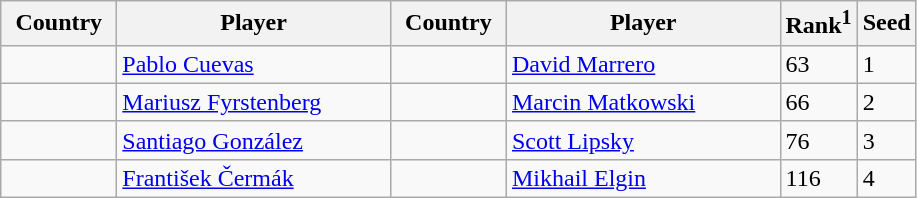<table class="sortable wikitable">
<tr>
<th width="70">Country</th>
<th width="175">Player</th>
<th width="70">Country</th>
<th width="175">Player</th>
<th>Rank<sup>1</sup></th>
<th>Seed</th>
</tr>
<tr>
<td></td>
<td><a href='#'>Pablo Cuevas</a></td>
<td></td>
<td><a href='#'>David Marrero</a></td>
<td>63</td>
<td>1</td>
</tr>
<tr>
<td></td>
<td><a href='#'>Mariusz Fyrstenberg</a></td>
<td></td>
<td><a href='#'>Marcin Matkowski</a></td>
<td>66</td>
<td>2</td>
</tr>
<tr>
<td></td>
<td><a href='#'>Santiago González</a></td>
<td></td>
<td><a href='#'>Scott Lipsky</a></td>
<td>76</td>
<td>3</td>
</tr>
<tr>
<td></td>
<td><a href='#'>František Čermák</a></td>
<td></td>
<td><a href='#'>Mikhail Elgin</a></td>
<td>116</td>
<td>4</td>
</tr>
</table>
